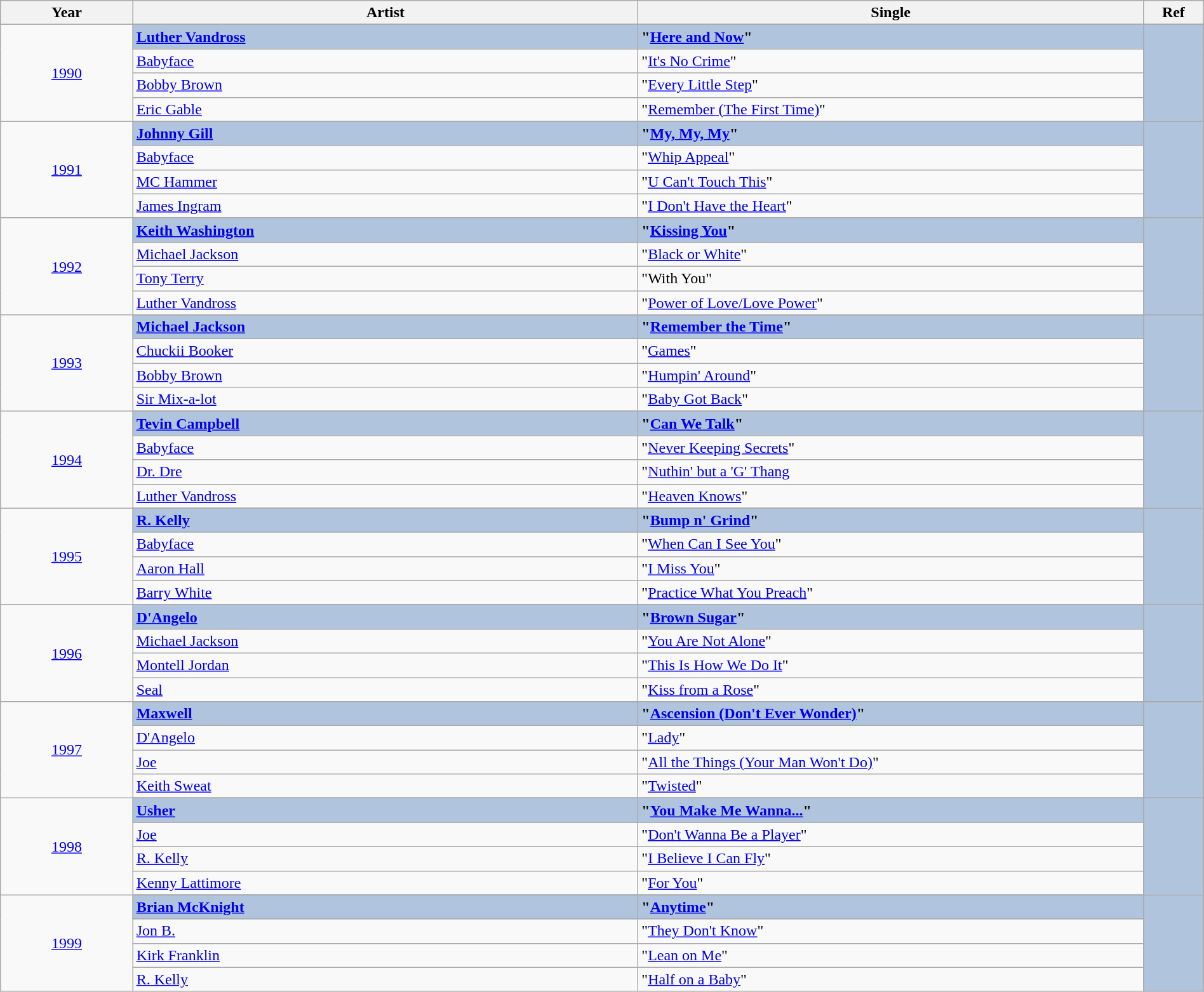<table class="wikitable" style="width:100%;">
<tr style="background:#bebebe;">
<th style="width:11%;">Year</th>
<th style="width:42%;">Artist</th>
<th style="width:42%;">Single</th>
<th style="width:5%;">Ref</th>
</tr>
<tr>
<td rowspan="5" align="center"><a href='#'>1990</a></td>
</tr>
<tr style="background:#B0C4DE">
<td><strong><a href='#'>Luther Vandross</a></strong></td>
<td><strong>"<a href='#'>Here and Now</a>"</strong></td>
<td rowspan="5" align="center"></td>
</tr>
<tr>
<td><a href='#'>Babyface</a></td>
<td>"<a href='#'>It's No Crime</a>"</td>
</tr>
<tr>
<td><a href='#'>Bobby Brown</a></td>
<td>"<a href='#'>Every Little Step</a>"</td>
</tr>
<tr>
<td><a href='#'>Eric Gable</a></td>
<td>"<a href='#'>Remember (The First Time)</a>"</td>
</tr>
<tr>
<td rowspan="5" align="center"><a href='#'>1991</a></td>
</tr>
<tr style="background:#B0C4DE">
<td><strong><a href='#'>Johnny Gill</a></strong></td>
<td><strong>"<a href='#'>My, My, My</a>"</strong></td>
<td rowspan="5" align="center"></td>
</tr>
<tr>
<td><a href='#'>Babyface</a></td>
<td>"<a href='#'>Whip Appeal</a>"</td>
</tr>
<tr>
<td><a href='#'>MC Hammer</a></td>
<td>"<a href='#'>U Can't Touch This</a>"</td>
</tr>
<tr>
<td><a href='#'>James Ingram</a></td>
<td>"<a href='#'>I Don't Have the Heart</a>"</td>
</tr>
<tr>
<td rowspan="5" align="center"><a href='#'>1992</a></td>
</tr>
<tr style="background:#B0C4DE">
<td><strong><a href='#'>Keith Washington</a></strong></td>
<td><strong>"<a href='#'>Kissing You</a>"</strong></td>
<td rowspan="5" align="center"></td>
</tr>
<tr>
<td><a href='#'>Michael Jackson</a></td>
<td>"<a href='#'>Black or White</a>"</td>
</tr>
<tr>
<td><a href='#'>Tony Terry</a></td>
<td>"With You"</td>
</tr>
<tr>
<td><a href='#'>Luther Vandross</a></td>
<td>"<a href='#'>Power of Love/Love Power</a>"</td>
</tr>
<tr>
<td rowspan="5" align="center"><a href='#'>1993</a></td>
</tr>
<tr style="background:#B0C4DE">
<td><strong><a href='#'>Michael Jackson</a></strong></td>
<td><strong>"<a href='#'>Remember the Time</a>"</strong></td>
<td rowspan="5" align="center"></td>
</tr>
<tr>
<td><a href='#'>Chuckii Booker</a></td>
<td>"<a href='#'>Games</a>"</td>
</tr>
<tr>
<td><a href='#'>Bobby Brown</a></td>
<td>"<a href='#'>Humpin' Around</a>"</td>
</tr>
<tr>
<td><a href='#'>Sir Mix-a-lot</a></td>
<td>"<a href='#'>Baby Got Back</a>"</td>
</tr>
<tr>
<td rowspan="5" align="center"><a href='#'>1994</a></td>
</tr>
<tr style="background:#B0C4DE">
<td><strong><a href='#'>Tevin Campbell</a></strong></td>
<td><strong>"<a href='#'>Can We Talk</a>"</strong></td>
<td rowspan="5" align="center"></td>
</tr>
<tr>
<td><a href='#'>Babyface</a></td>
<td>"<a href='#'>Never Keeping Secrets</a>"</td>
</tr>
<tr>
<td><a href='#'>Dr. Dre</a></td>
<td>"<a href='#'>Nuthin' but a 'G' Thang</a></td>
</tr>
<tr>
<td><a href='#'>Luther Vandross</a></td>
<td>"<a href='#'>Heaven Knows</a>"</td>
</tr>
<tr>
<td rowspan="5" align="center"><a href='#'>1995</a></td>
</tr>
<tr style="background:#B0C4DE">
<td><strong><a href='#'>R. Kelly</a></strong></td>
<td><strong>"<a href='#'>Bump n' Grind</a>"</strong></td>
<td rowspan="5" align="center"></td>
</tr>
<tr>
<td><a href='#'>Babyface</a></td>
<td>"<a href='#'>When Can I See You</a>"</td>
</tr>
<tr>
<td><a href='#'>Aaron Hall</a></td>
<td>"<a href='#'>I Miss You</a>"</td>
</tr>
<tr>
<td><a href='#'>Barry White</a></td>
<td>"<a href='#'>Practice What You Preach</a>"</td>
</tr>
<tr>
<td rowspan="5" align="center"><a href='#'>1996</a></td>
</tr>
<tr style="background:#B0C4DE">
<td><strong><a href='#'>D'Angelo</a></strong></td>
<td><strong>"<a href='#'>Brown Sugar</a>"</strong></td>
<td rowspan="4" align="center"></td>
</tr>
<tr>
<td><a href='#'>Michael Jackson</a></td>
<td>"<a href='#'>You Are Not Alone</a>"</td>
</tr>
<tr>
<td><a href='#'>Montell Jordan</a></td>
<td>"<a href='#'>This Is How We Do It</a>"</td>
</tr>
<tr>
<td><a href='#'>Seal</a></td>
<td>"<a href='#'>Kiss from a Rose</a>"</td>
</tr>
<tr>
<td rowspan="5" align="center"><a href='#'>1997</a></td>
</tr>
<tr style="background:#B0C4DE">
<td><strong><a href='#'>Maxwell</a></strong></td>
<td><strong>"<a href='#'>Ascension (Don't Ever Wonder)</a>"</strong></td>
<td rowspan="5" align="center"></td>
</tr>
<tr>
<td><a href='#'>D'Angelo</a></td>
<td>"<a href='#'>Lady</a>"</td>
</tr>
<tr>
<td><a href='#'>Joe</a></td>
<td>"<a href='#'>All the Things (Your Man Won't Do)</a>"</td>
</tr>
<tr>
<td><a href='#'>Keith Sweat</a></td>
<td>"<a href='#'>Twisted</a>"</td>
</tr>
<tr>
<td rowspan="5" align="center"><a href='#'>1998</a></td>
</tr>
<tr style="background:#B0C4DE">
<td><strong><a href='#'>Usher</a></strong></td>
<td><strong>"<a href='#'>You Make Me Wanna...</a>"</strong></td>
<td rowspan="5" align="center"></td>
</tr>
<tr>
<td><a href='#'>Joe</a></td>
<td>"<a href='#'>Don't Wanna Be a Player</a>"</td>
</tr>
<tr>
<td><a href='#'>R. Kelly</a></td>
<td>"<a href='#'>I Believe I Can Fly</a>"</td>
</tr>
<tr>
<td><a href='#'>Kenny Lattimore</a></td>
<td>"<a href='#'>For You</a>"</td>
</tr>
<tr>
<td rowspan="5" align="center"><a href='#'>1999</a></td>
</tr>
<tr style="background:#B0C4DE">
<td><strong><a href='#'>Brian McKnight</a></strong></td>
<td><strong>"<a href='#'>Anytime</a>"</strong></td>
<td rowspan="5" align="center"></td>
</tr>
<tr>
<td><a href='#'>Jon B.</a></td>
<td>"<a href='#'>They Don't Know</a>"</td>
</tr>
<tr>
<td><a href='#'>Kirk Franklin</a> <br> </td>
<td>"<a href='#'>Lean on Me</a>"</td>
</tr>
<tr>
<td><a href='#'>R. Kelly</a></td>
<td>"<a href='#'>Half on a Baby</a>"</td>
</tr>
</table>
